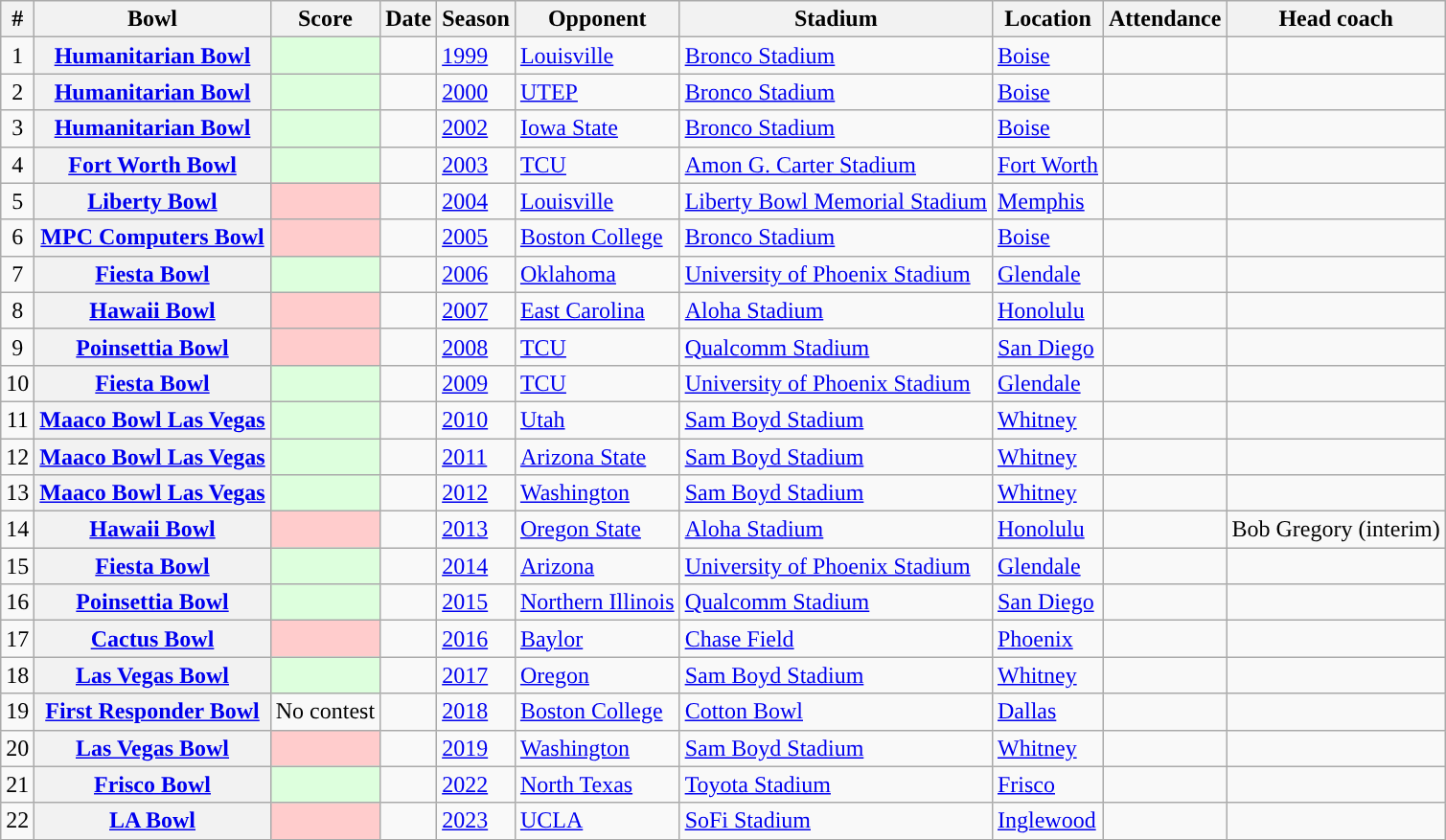<table class="wikitable sortable">
<tr>
<th scope="col">#</th>
<th scope="col">Bowl</th>
<th scope="col">Score</th>
<th scope="col">Date</th>
<th scope="col">Season</th>
<th scope="col">Opponent</th>
<th scope="col">Stadium</th>
<th scope="col">Location</th>
<th scope="col">Attendance</th>
<th scope="col">Head coach</th>
</tr>
<tr>
<td align="center">1</td>
<th scope="row"><a href='#'>Humanitarian Bowl</a></th>
<td style="background:#dfd;"></td>
<td></td>
<td><a href='#'>1999</a></td>
<td><a href='#'>Louisville</a></td>
<td><a href='#'>Bronco Stadium</a></td>
<td><a href='#'>Boise</a></td>
<td></td>
<td></td>
</tr>
<tr>
<td align="center">2</td>
<th scope="row"><a href='#'>Humanitarian Bowl</a></th>
<td style="background:#dfd;"></td>
<td></td>
<td><a href='#'>2000</a></td>
<td><a href='#'>UTEP</a></td>
<td><a href='#'>Bronco Stadium</a></td>
<td><a href='#'>Boise</a></td>
<td></td>
<td></td>
</tr>
<tr>
<td align="center">3</td>
<th scope="row"><a href='#'>Humanitarian Bowl</a></th>
<td style="background:#dfd;"></td>
<td></td>
<td><a href='#'>2002</a></td>
<td><a href='#'>Iowa State</a></td>
<td><a href='#'>Bronco Stadium</a></td>
<td><a href='#'>Boise</a></td>
<td></td>
<td></td>
</tr>
<tr>
<td align="center">4</td>
<th scope="row"><a href='#'>Fort Worth Bowl</a></th>
<td style="background:#dfd;"></td>
<td></td>
<td><a href='#'>2003</a></td>
<td><a href='#'>TCU</a></td>
<td><a href='#'>Amon G. Carter Stadium</a></td>
<td><a href='#'>Fort Worth</a></td>
<td></td>
<td></td>
</tr>
<tr>
<td align="center">5</td>
<th scope="row"><a href='#'>Liberty Bowl</a></th>
<td style="background:#fcc;"></td>
<td></td>
<td><a href='#'>2004</a></td>
<td><a href='#'>Louisville</a></td>
<td><a href='#'>Liberty Bowl Memorial Stadium</a></td>
<td><a href='#'>Memphis</a></td>
<td></td>
<td></td>
</tr>
<tr>
<td align="center">6</td>
<th scope="row"><a href='#'>MPC Computers Bowl</a></th>
<td style="background:#fcc;"></td>
<td></td>
<td><a href='#'>2005</a></td>
<td><a href='#'>Boston College</a></td>
<td><a href='#'>Bronco Stadium</a></td>
<td><a href='#'>Boise</a></td>
<td></td>
<td></td>
</tr>
<tr>
<td align="center">7</td>
<th scope="row"><a href='#'>Fiesta Bowl</a></th>
<td style="background:#dfd;"></td>
<td></td>
<td><a href='#'>2006</a></td>
<td><a href='#'>Oklahoma</a></td>
<td><a href='#'>University of Phoenix Stadium</a></td>
<td><a href='#'>Glendale</a></td>
<td></td>
<td></td>
</tr>
<tr>
<td align="center">8</td>
<th scope="row"><a href='#'>Hawaii Bowl</a></th>
<td style="background:#fcc;"></td>
<td></td>
<td><a href='#'>2007</a></td>
<td><a href='#'>East Carolina</a></td>
<td><a href='#'>Aloha Stadium</a></td>
<td><a href='#'>Honolulu</a></td>
<td></td>
<td></td>
</tr>
<tr>
<td align="center">9</td>
<th scope="row"><a href='#'>Poinsettia Bowl</a></th>
<td style="background:#fcc;"></td>
<td></td>
<td><a href='#'>2008</a></td>
<td><a href='#'>TCU</a></td>
<td><a href='#'>Qualcomm Stadium</a></td>
<td><a href='#'>San Diego</a></td>
<td></td>
<td></td>
</tr>
<tr>
<td align="center">10</td>
<th scope="row"><a href='#'>Fiesta Bowl</a></th>
<td style="background:#dfd;"></td>
<td></td>
<td><a href='#'>2009</a></td>
<td><a href='#'>TCU</a></td>
<td><a href='#'>University of Phoenix Stadium</a></td>
<td><a href='#'>Glendale</a></td>
<td></td>
<td></td>
</tr>
<tr>
<td align="center">11</td>
<th scope="row"><a href='#'>Maaco Bowl Las Vegas</a></th>
<td style="background:#dfd;"></td>
<td></td>
<td><a href='#'>2010</a></td>
<td><a href='#'>Utah</a></td>
<td><a href='#'>Sam Boyd Stadium</a></td>
<td><a href='#'>Whitney</a></td>
<td></td>
<td></td>
</tr>
<tr>
<td align="center">12</td>
<th scope="row"><a href='#'>Maaco Bowl Las Vegas</a></th>
<td style="background:#dfd;"></td>
<td></td>
<td><a href='#'>2011</a></td>
<td><a href='#'>Arizona State</a></td>
<td><a href='#'>Sam Boyd Stadium</a></td>
<td><a href='#'>Whitney</a></td>
<td></td>
<td></td>
</tr>
<tr>
<td align="center">13</td>
<th scope="row"><a href='#'>Maaco Bowl Las Vegas</a></th>
<td style="background:#dfd;"></td>
<td></td>
<td><a href='#'>2012</a></td>
<td><a href='#'>Washington</a></td>
<td><a href='#'>Sam Boyd Stadium</a></td>
<td><a href='#'>Whitney</a></td>
<td></td>
<td></td>
</tr>
<tr>
<td align="center">14</td>
<th scope="row"><a href='#'>Hawaii Bowl</a></th>
<td style="background:#fcc;"></td>
<td></td>
<td><a href='#'>2013</a></td>
<td><a href='#'>Oregon State</a></td>
<td><a href='#'>Aloha Stadium</a></td>
<td><a href='#'>Honolulu</a></td>
<td></td>
<td>Bob Gregory (interim)</td>
</tr>
<tr>
<td align="center">15</td>
<th scope="row"><a href='#'>Fiesta Bowl</a></th>
<td style="background:#dfd;"></td>
<td></td>
<td><a href='#'>2014</a></td>
<td><a href='#'>Arizona</a></td>
<td><a href='#'>University of Phoenix Stadium</a></td>
<td><a href='#'>Glendale</a></td>
<td></td>
<td></td>
</tr>
<tr>
<td align="center">16</td>
<th scope="row"><a href='#'>Poinsettia Bowl</a></th>
<td style="background:#dfd;"></td>
<td></td>
<td><a href='#'>2015</a></td>
<td><a href='#'>Northern Illinois</a></td>
<td><a href='#'>Qualcomm Stadium</a></td>
<td><a href='#'>San Diego</a></td>
<td></td>
<td></td>
</tr>
<tr>
<td align="center">17</td>
<th scope="row"><a href='#'>Cactus Bowl</a></th>
<td style="background:#fcc;"></td>
<td></td>
<td><a href='#'>2016</a></td>
<td><a href='#'>Baylor</a></td>
<td><a href='#'>Chase Field</a></td>
<td><a href='#'>Phoenix</a></td>
<td></td>
<td></td>
</tr>
<tr>
<td align="center">18</td>
<th scope="row"><a href='#'>Las Vegas Bowl</a></th>
<td style="background:#dfd;"></td>
<td></td>
<td><a href='#'>2017</a></td>
<td><a href='#'>Oregon</a></td>
<td><a href='#'>Sam Boyd Stadium</a></td>
<td><a href='#'>Whitney</a></td>
<td></td>
<td></td>
</tr>
<tr>
<td align="center">19</td>
<th scope="row"><a href='#'>First Responder Bowl</a></th>
<td style="background:">No contest</td>
<td></td>
<td><a href='#'>2018</a></td>
<td><a href='#'>Boston College</a></td>
<td><a href='#'>Cotton Bowl</a></td>
<td><a href='#'>Dallas</a></td>
<td></td>
<td></td>
</tr>
<tr>
<td align="center">20</td>
<th scope="row"><a href='#'>Las Vegas Bowl</a></th>
<td style="background:#fcc;"></td>
<td></td>
<td><a href='#'>2019</a></td>
<td><a href='#'>Washington</a></td>
<td><a href='#'>Sam Boyd Stadium</a></td>
<td><a href='#'>Whitney</a></td>
<td></td>
<td></td>
</tr>
<tr>
<td align="center">21</td>
<th scope="row"><a href='#'>Frisco Bowl</a></th>
<td style="background:#dfd;"></td>
<td></td>
<td><a href='#'>2022</a></td>
<td><a href='#'>North Texas</a></td>
<td><a href='#'>Toyota Stadium</a></td>
<td><a href='#'>Frisco</a></td>
<td></td>
<td></td>
</tr>
<tr>
<td align="center">22</td>
<th scope="row"><a href='#'>LA Bowl</a></th>
<td style="background:#fcc;"></td>
<td></td>
<td><a href='#'>2023</a></td>
<td><a href='#'>UCLA</a></td>
<td><a href='#'>SoFi Stadium</a></td>
<td><a href='#'>Inglewood</a></td>
<td></td>
<td></td>
</tr>
</table>
